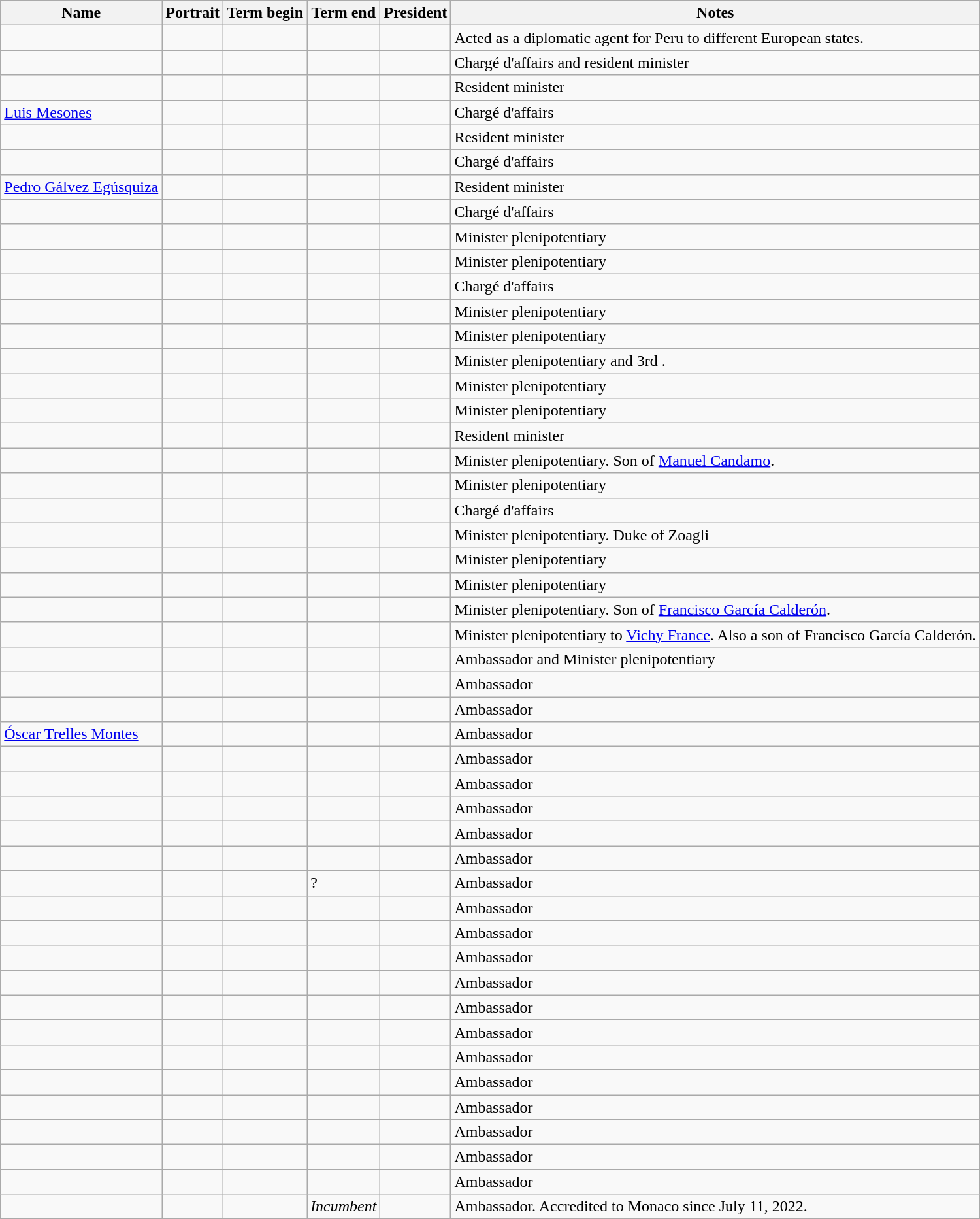<table class="wikitable sortable"  text-align:center;">
<tr>
<th>Name</th>
<th class="unsortable">Portrait</th>
<th>Term begin</th>
<th>Term end</th>
<th>President</th>
<th class="unsortable">Notes</th>
</tr>
<tr>
<td></td>
<td></td>
<td></td>
<td></td>
<td></td>
<td>Acted as a diplomatic agent for Peru to different European states.</td>
</tr>
<tr>
<td></td>
<td></td>
<td></td>
<td></td>
<td></td>
<td>Chargé d'affairs and resident minister</td>
</tr>
<tr>
<td></td>
<td></td>
<td></td>
<td></td>
<td></td>
<td>Resident minister</td>
</tr>
<tr>
<td><a href='#'>Luis Mesones</a></td>
<td></td>
<td></td>
<td></td>
<td></td>
<td>Chargé d'affairs</td>
</tr>
<tr>
<td></td>
<td></td>
<td></td>
<td></td>
<td></td>
<td>Resident minister</td>
</tr>
<tr>
<td></td>
<td></td>
<td></td>
<td></td>
<td></td>
<td>Chargé d'affairs</td>
</tr>
<tr>
<td><a href='#'>Pedro Gálvez Egúsquiza</a></td>
<td></td>
<td></td>
<td></td>
<td></td>
<td>Resident minister</td>
</tr>
<tr>
<td></td>
<td></td>
<td></td>
<td></td>
<td></td>
<td>Chargé d'affairs</td>
</tr>
<tr>
<td></td>
<td></td>
<td></td>
<td></td>
<td></td>
<td>Minister plenipotentiary</td>
</tr>
<tr>
<td></td>
<td></td>
<td></td>
<td></td>
<td></td>
<td>Minister plenipotentiary</td>
</tr>
<tr>
<td></td>
<td></td>
<td></td>
<td></td>
<td></td>
<td>Chargé d'affairs</td>
</tr>
<tr>
<td></td>
<td></td>
<td></td>
<td></td>
<td></td>
<td>Minister plenipotentiary</td>
</tr>
<tr>
<td></td>
<td></td>
<td></td>
<td></td>
<td></td>
<td>Minister plenipotentiary</td>
</tr>
<tr>
<td></td>
<td></td>
<td></td>
<td></td>
<td></td>
<td>Minister plenipotentiary and 3rd .</td>
</tr>
<tr>
<td></td>
<td></td>
<td></td>
<td></td>
<td></td>
<td>Minister plenipotentiary</td>
</tr>
<tr>
<td></td>
<td></td>
<td></td>
<td></td>
<td></td>
<td>Minister plenipotentiary</td>
</tr>
<tr>
<td></td>
<td></td>
<td></td>
<td></td>
<td></td>
<td>Resident minister</td>
</tr>
<tr>
<td></td>
<td></td>
<td></td>
<td></td>
<td></td>
<td>Minister plenipotentiary. Son of <a href='#'>Manuel Candamo</a>.</td>
</tr>
<tr>
<td></td>
<td></td>
<td></td>
<td></td>
<td></td>
<td>Minister plenipotentiary</td>
</tr>
<tr>
<td></td>
<td></td>
<td></td>
<td></td>
<td></td>
<td>Chargé d'affairs</td>
</tr>
<tr>
<td></td>
<td></td>
<td></td>
<td></td>
<td></td>
<td>Minister plenipotentiary. Duke of Zoagli</td>
</tr>
<tr>
<td></td>
<td></td>
<td></td>
<td></td>
<td></td>
<td>Minister plenipotentiary</td>
</tr>
<tr>
<td></td>
<td></td>
<td></td>
<td></td>
<td></td>
<td>Minister plenipotentiary</td>
</tr>
<tr>
<td></td>
<td></td>
<td></td>
<td></td>
<td></td>
<td>Minister plenipotentiary. Son of <a href='#'>Francisco García Calderón</a>.</td>
</tr>
<tr>
<td></td>
<td></td>
<td></td>
<td></td>
<td></td>
<td>Minister plenipotentiary to <a href='#'>Vichy France</a>. Also a son of Francisco García Calderón.</td>
</tr>
<tr>
<td></td>
<td></td>
<td></td>
<td></td>
<td></td>
<td>Ambassador and Minister plenipotentiary</td>
</tr>
<tr>
<td></td>
<td></td>
<td></td>
<td></td>
<td></td>
<td>Ambassador</td>
</tr>
<tr>
<td></td>
<td></td>
<td></td>
<td></td>
<td></td>
<td>Ambassador</td>
</tr>
<tr>
<td><a href='#'>Óscar Trelles Montes</a></td>
<td></td>
<td></td>
<td></td>
<td></td>
<td>Ambassador</td>
</tr>
<tr>
<td></td>
<td></td>
<td></td>
<td></td>
<td></td>
<td>Ambassador</td>
</tr>
<tr>
<td></td>
<td></td>
<td></td>
<td></td>
<td></td>
<td>Ambassador</td>
</tr>
<tr>
<td></td>
<td></td>
<td></td>
<td></td>
<td></td>
<td>Ambassador</td>
</tr>
<tr>
<td></td>
<td></td>
<td></td>
<td></td>
<td></td>
<td>Ambassador</td>
</tr>
<tr>
<td></td>
<td></td>
<td></td>
<td></td>
<td></td>
<td>Ambassador</td>
</tr>
<tr>
<td></td>
<td></td>
<td></td>
<td>?</td>
<td></td>
<td>Ambassador</td>
</tr>
<tr>
<td></td>
<td></td>
<td></td>
<td></td>
<td></td>
<td>Ambassador</td>
</tr>
<tr>
<td></td>
<td></td>
<td></td>
<td></td>
<td></td>
<td>Ambassador</td>
</tr>
<tr>
<td></td>
<td></td>
<td></td>
<td></td>
<td></td>
<td>Ambassador</td>
</tr>
<tr>
<td></td>
<td></td>
<td></td>
<td></td>
<td></td>
<td>Ambassador</td>
</tr>
<tr>
<td></td>
<td></td>
<td></td>
<td></td>
<td></td>
<td>Ambassador</td>
</tr>
<tr>
<td></td>
<td></td>
<td></td>
<td></td>
<td></td>
<td>Ambassador</td>
</tr>
<tr>
<td></td>
<td></td>
<td></td>
<td></td>
<td></td>
<td>Ambassador</td>
</tr>
<tr>
<td></td>
<td></td>
<td></td>
<td></td>
<td></td>
<td>Ambassador</td>
</tr>
<tr>
<td></td>
<td></td>
<td></td>
<td></td>
<td></td>
<td>Ambassador</td>
</tr>
<tr>
<td></td>
<td></td>
<td></td>
<td></td>
<td></td>
<td>Ambassador</td>
</tr>
<tr>
<td></td>
<td></td>
<td></td>
<td></td>
<td></td>
<td>Ambassador</td>
</tr>
<tr>
<td></td>
<td></td>
<td></td>
<td></td>
<td></td>
<td>Ambassador</td>
</tr>
<tr>
<td></td>
<td></td>
<td></td>
<td><em>Incumbent</em></td>
<td></td>
<td>Ambassador. Accredited to Monaco since July 11, 2022.</td>
</tr>
<tr>
</tr>
</table>
